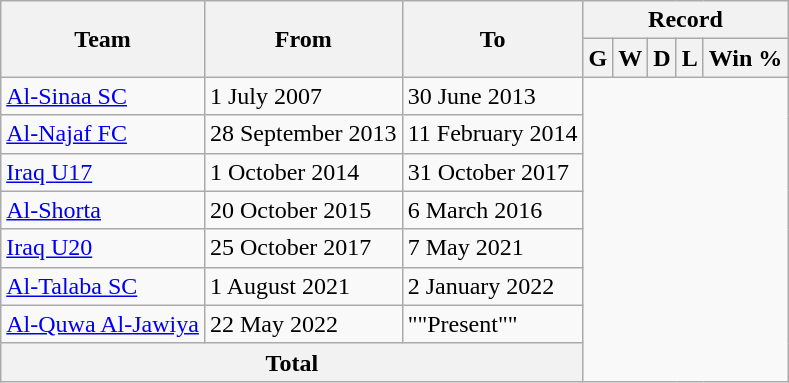<table class="wikitable" style="text-align: center">
<tr>
<th rowspan="2">Team</th>
<th rowspan="2">From</th>
<th rowspan="2">To</th>
<th colspan="5">Record</th>
</tr>
<tr>
<th>G</th>
<th>W</th>
<th>D</th>
<th>L</th>
<th>Win %</th>
</tr>
<tr>
<td align=left><a href='#'>Al-Sinaa SC</a></td>
<td align=left>1 July 2007</td>
<td align=left>30 June 2013<br></td>
</tr>
<tr>
<td align=left><a href='#'>Al-Najaf FC</a></td>
<td align=left>28 September 2013</td>
<td align=left>11 February 2014<br></td>
</tr>
<tr>
<td align=left><a href='#'>Iraq U17</a></td>
<td align=left>1 October 2014</td>
<td align=left>31 October 2017<br></td>
</tr>
<tr>
<td align=left><a href='#'>Al-Shorta</a></td>
<td align=left>20 October 2015</td>
<td align=left>6 March 2016<br></td>
</tr>
<tr>
<td align=left><a href='#'>Iraq U20</a></td>
<td align=left>25 October 2017</td>
<td align=left>7 May 2021<br></td>
</tr>
<tr>
<td align=left><a href='#'>Al-Talaba SC</a></td>
<td align=left>1 August 2021</td>
<td align=left>2 January 2022<br></td>
</tr>
<tr>
<td align=left><a href='#'>Al-Quwa Al-Jawiya</a></td>
<td align=left>22 May 2022</td>
<td align=left>""Present""<br></td>
</tr>
<tr>
<th colspan="3" align="center" valign=middle>Total<br></th>
</tr>
</table>
